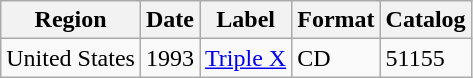<table class="wikitable">
<tr>
<th>Region</th>
<th>Date</th>
<th>Label</th>
<th>Format</th>
<th>Catalog</th>
</tr>
<tr>
<td>United States</td>
<td>1993</td>
<td><a href='#'>Triple X</a></td>
<td>CD</td>
<td>51155</td>
</tr>
</table>
